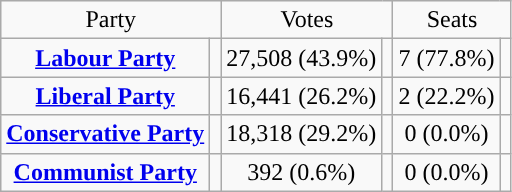<table class=wikitable style="text-align:center;">
<tr>
<td colspan=2>Party</td>
<td colspan=2>Votes</td>
<td colspan=2>Seats</td>
</tr>
<tr>
<td><strong><a href='#'>Labour Party</a></strong></td>
<td style="background:"></td>
<td>27,508 (43.9%)</td>
<td></td>
<td>7 (77.8%)</td>
<td></td>
</tr>
<tr>
<td><strong><a href='#'>Liberal Party</a></strong></td>
<td style="background:"></td>
<td>16,441 (26.2%)</td>
<td></td>
<td>2 (22.2%)</td>
<td></td>
</tr>
<tr>
<td><strong><a href='#'>Conservative Party</a></strong></td>
<td style="background:"></td>
<td>18,318 (29.2%)</td>
<td></td>
<td>0 (0.0%)</td>
<td></td>
</tr>
<tr>
<td><strong><a href='#'>Communist Party</a></strong></td>
<td style="background:"></td>
<td>392 (0.6%)</td>
<td></td>
<td>0 (0.0%)</td>
<td></td>
</tr>
</table>
